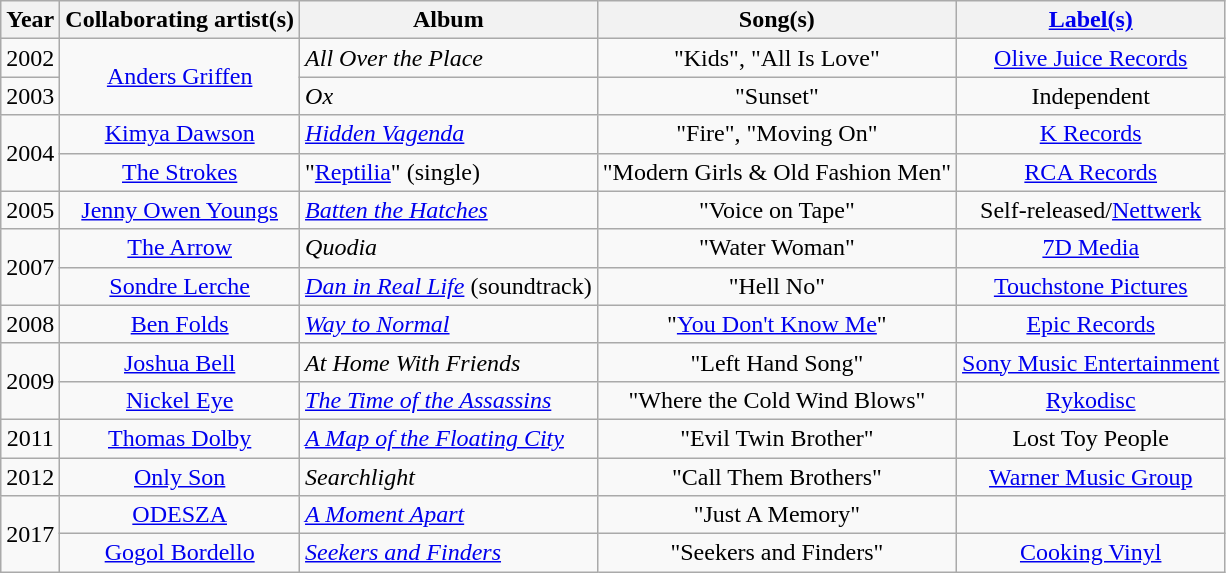<table class="wikitable">
<tr>
<th>Year</th>
<th>Collaborating artist(s)</th>
<th>Album</th>
<th>Song(s)</th>
<th><a href='#'>Label(s)</a></th>
</tr>
<tr>
<td style="text-align:center;">2002</td>
<td style="text-align:center;" rowspan="2"><a href='#'>Anders Griffen</a></td>
<td style="text-align:left;"><em>All Over the Place</em></td>
<td style="text-align:center;">"Kids", "All Is Love"</td>
<td style="text-align:center;"><a href='#'>Olive Juice Records</a></td>
</tr>
<tr>
<td style="text-align:center;">2003</td>
<td style="text-align:left;"><em>Ox</em></td>
<td style="text-align:center;">"Sunset"</td>
<td style="text-align:center;">Independent</td>
</tr>
<tr>
<td style="text-align:center;" rowspan="2">2004</td>
<td style="text-align:center;"><a href='#'>Kimya Dawson</a></td>
<td style="text-align:left;"><em><a href='#'>Hidden Vagenda</a></em></td>
<td style="text-align:center;">"Fire", "Moving On"</td>
<td style="text-align:center;"><a href='#'>K Records</a></td>
</tr>
<tr>
<td style="text-align:center;"><a href='#'>The Strokes</a></td>
<td style="text-align:left;">"<a href='#'>Reptilia</a>" (single)</td>
<td style="text-align:center;">"Modern Girls & Old Fashion Men"</td>
<td style="text-align:center;"><a href='#'>RCA Records</a></td>
</tr>
<tr>
<td style="text-align:center;">2005</td>
<td style="text-align:center;"><a href='#'>Jenny Owen Youngs</a></td>
<td style="text-align:left;"><em><a href='#'>Batten the Hatches</a></em></td>
<td style="text-align:center;">"Voice on Tape"</td>
<td style="text-align:center;">Self-released/<a href='#'>Nettwerk</a></td>
</tr>
<tr>
<td style="text-align:center;" rowspan="2">2007</td>
<td style="text-align:center;"><a href='#'>The Arrow</a></td>
<td style="text-align:left;"><em>Quodia</em></td>
<td style="text-align:center;">"Water Woman"</td>
<td style="text-align:center;"><a href='#'>7D Media</a></td>
</tr>
<tr>
<td style="text-align:center;"><a href='#'>Sondre Lerche</a></td>
<td style="text-align:left;"><em><a href='#'>Dan in Real Life</a></em> (soundtrack)</td>
<td style="text-align:center;">"Hell No"</td>
<td style="text-align:center;"><a href='#'>Touchstone Pictures</a></td>
</tr>
<tr>
<td style="text-align:center;">2008</td>
<td style="text-align:center;"><a href='#'>Ben Folds</a></td>
<td style="text-align:left;"><em><a href='#'>Way to Normal</a></em></td>
<td style="text-align:center;">"<a href='#'>You Don't Know Me</a>"</td>
<td style="text-align:center;"><a href='#'>Epic Records</a></td>
</tr>
<tr>
<td style="text-align:center;" rowspan="2">2009</td>
<td style="text-align:center;"><a href='#'>Joshua Bell</a></td>
<td style="text-align:left;"><em>At Home With Friends</em></td>
<td style="text-align:center;">"Left Hand Song"</td>
<td style="text-align:center;"><a href='#'>Sony Music Entertainment</a></td>
</tr>
<tr>
<td style="text-align:center;"><a href='#'>Nickel Eye</a></td>
<td style="text-align:left;"><em><a href='#'>The Time of the Assassins</a></em></td>
<td style="text-align:center;">"Where the Cold Wind Blows"</td>
<td style="text-align:center;"><a href='#'>Rykodisc</a></td>
</tr>
<tr>
<td style="text-align:center;">2011</td>
<td style="text-align:center;"><a href='#'>Thomas Dolby</a></td>
<td style="text-align:left;"><em><a href='#'>A Map of the Floating City</a></em></td>
<td style="text-align:center;">"Evil Twin Brother"</td>
<td style="text-align:center;">Lost Toy People</td>
</tr>
<tr>
<td style="text-align:center;">2012</td>
<td style="text-align:center;"><a href='#'>Only Son</a></td>
<td style="text-align:left;"><em>Searchlight</em></td>
<td style="text-align:center;">"Call Them Brothers"</td>
<td style="text-align:center;"><a href='#'>Warner Music Group</a></td>
</tr>
<tr>
<td style="text-align:center;" rowspan="2">2017</td>
<td style="text-align:center;"><a href='#'>ODESZA</a></td>
<td style="text-align:left;"><em><a href='#'>A Moment Apart</a></em></td>
<td style="text-align:center;">"Just A Memory"</td>
<td style="text-align:center;"></td>
</tr>
<tr>
<td style="text-align:center;"><a href='#'>Gogol Bordello</a></td>
<td style="text-align:left;"><em><a href='#'>Seekers and Finders</a></em></td>
<td style="text-align:center;">"Seekers and Finders"</td>
<td style="text-align:center;"><a href='#'>Cooking Vinyl</a></td>
</tr>
</table>
